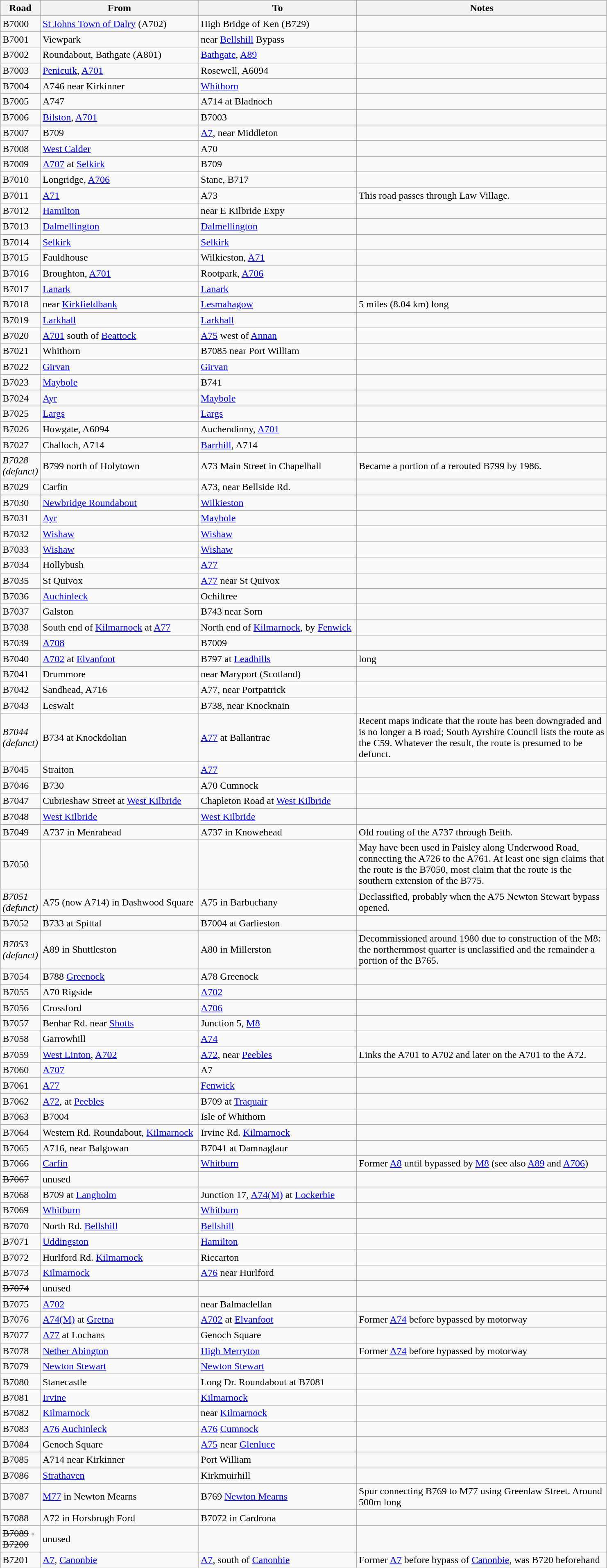<table class="wikitable">
<tr>
<th style="width:50px">Road</th>
<th style="width:250px">From</th>
<th style="width:250px">To</th>
<th style="width:400px">Notes</th>
</tr>
<tr>
<td>B7000</td>
<td><a href='#'>St Johns Town of Dalry</a> (A702)</td>
<td>High Bridge of Ken (B729)</td>
<td></td>
</tr>
<tr>
<td>B7001</td>
<td>Viewpark</td>
<td>near <a href='#'>Bellshill</a> Bypass</td>
<td></td>
</tr>
<tr>
<td>B7002</td>
<td>Roundabout, Bathgate (A801)</td>
<td><a href='#'>Bathgate</a>, <a href='#'>A89</a></td>
<td></td>
</tr>
<tr>
<td>B7003</td>
<td><a href='#'>Penicuik</a>, <a href='#'>A701</a></td>
<td>Rosewell, A6094</td>
<td></td>
</tr>
<tr>
<td>B7004</td>
<td>A746 near Kirkinner</td>
<td><a href='#'>Whithorn</a></td>
<td></td>
</tr>
<tr>
<td>B7005</td>
<td>A747</td>
<td>A714 at Bladnoch</td>
<td></td>
</tr>
<tr>
<td>B7006</td>
<td><a href='#'>Bilston</a>, <a href='#'>A701</a></td>
<td>B7003</td>
<td></td>
</tr>
<tr>
<td>B7007</td>
<td>B709</td>
<td><a href='#'>A7</a>, near Middleton</td>
<td></td>
</tr>
<tr>
<td>B7008</td>
<td><a href='#'>West Calder</a></td>
<td>A70</td>
<td></td>
</tr>
<tr>
<td>B7009</td>
<td><a href='#'>A707</a> at <a href='#'>Selkirk</a></td>
<td>B709</td>
<td></td>
</tr>
<tr>
<td>B7010</td>
<td>Longridge, <a href='#'>A706</a></td>
<td>Stane, B717</td>
<td></td>
</tr>
<tr>
<td>B7011</td>
<td><a href='#'>A71</a></td>
<td>A73</td>
<td>This road passes through Law Village.</td>
</tr>
<tr>
<td>B7012</td>
<td><a href='#'>Hamilton</a></td>
<td>near E Kilbride Expy</td>
<td></td>
</tr>
<tr>
<td>B7013</td>
<td><a href='#'>Dalmellington</a></td>
<td><a href='#'>Dalmellington</a></td>
<td></td>
</tr>
<tr>
<td>B7014</td>
<td><a href='#'>Selkirk</a></td>
<td><a href='#'>Selkirk</a></td>
<td></td>
</tr>
<tr>
<td>B7015</td>
<td>Fauldhouse</td>
<td>Wilkieston, <a href='#'>A71</a></td>
<td></td>
</tr>
<tr>
<td>B7016</td>
<td>Broughton, <a href='#'>A701</a></td>
<td>Rootpark, <a href='#'>A706</a></td>
<td></td>
</tr>
<tr>
<td>B7017</td>
<td><a href='#'>Lanark</a></td>
<td><a href='#'>Lanark</a></td>
<td></td>
</tr>
<tr>
<td>B7018</td>
<td>near <a href='#'>Kirkfieldbank</a></td>
<td><a href='#'>Lesmahagow</a></td>
<td>5 miles (8.04 km) long</td>
</tr>
<tr>
<td>B7019</td>
<td><a href='#'>Larkhall</a></td>
<td><a href='#'>Larkhall</a></td>
<td></td>
</tr>
<tr>
<td>B7020</td>
<td><a href='#'>A701</a> south of <a href='#'>Beattock</a></td>
<td><a href='#'>A75</a> west of <a href='#'>Annan</a></td>
<td></td>
</tr>
<tr>
<td>B7021</td>
<td>Whithorn</td>
<td>B7085 near Port William</td>
<td></td>
</tr>
<tr>
<td>B7022</td>
<td><a href='#'>Girvan</a></td>
<td><a href='#'>Girvan</a></td>
<td></td>
</tr>
<tr>
<td>B7023</td>
<td><a href='#'>Maybole</a></td>
<td>B741</td>
<td></td>
</tr>
<tr>
<td>B7024</td>
<td><a href='#'>Ayr</a></td>
<td><a href='#'>Maybole</a></td>
<td></td>
</tr>
<tr>
<td>B7025</td>
<td><a href='#'>Largs</a></td>
<td><a href='#'>Largs</a></td>
<td></td>
</tr>
<tr>
<td>B7026</td>
<td>Howgate, A6094</td>
<td>Auchendinny, <a href='#'>A701</a></td>
<td></td>
</tr>
<tr>
<td>B7027</td>
<td>Challoch, A714</td>
<td><a href='#'>Barrhill</a>, A714</td>
<td></td>
</tr>
<tr>
<td><em>B7028 (defunct)</em></td>
<td>B799 north of Holytown</td>
<td>A73 Main Street in Chapelhall</td>
<td>Became a portion of a rerouted B799 by 1986.</td>
</tr>
<tr>
<td>B7029</td>
<td>Carfin</td>
<td>A73, near Bellside Rd.</td>
<td></td>
</tr>
<tr>
<td>B7030</td>
<td><a href='#'>Newbridge Roundabout</a></td>
<td><a href='#'>Wilkieston</a></td>
<td></td>
</tr>
<tr>
<td>B7031</td>
<td><a href='#'>Ayr</a></td>
<td><a href='#'>Maybole</a></td>
<td></td>
</tr>
<tr>
<td>B7032</td>
<td><a href='#'>Wishaw</a></td>
<td><a href='#'>Wishaw</a></td>
<td></td>
</tr>
<tr>
<td>B7033</td>
<td><a href='#'>Wishaw</a></td>
<td><a href='#'>Wishaw</a></td>
<td></td>
</tr>
<tr>
<td>B7034</td>
<td>Hollybush</td>
<td><a href='#'>A77</a></td>
<td></td>
</tr>
<tr>
<td>B7035</td>
<td>St Quivox</td>
<td><a href='#'>A77</a> near St Quivox</td>
<td></td>
</tr>
<tr>
<td>B7036</td>
<td><a href='#'>Auchinleck</a></td>
<td>Ochiltree</td>
<td></td>
</tr>
<tr>
<td>B7037</td>
<td>Galston</td>
<td>B743 near Sorn</td>
<td></td>
</tr>
<tr>
<td>B7038</td>
<td>South end of <a href='#'>Kilmarnock</a> at <a href='#'>A77</a></td>
<td>North end of <a href='#'>Kilmarnock</a>, by <a href='#'>Fenwick</a></td>
<td></td>
</tr>
<tr>
<td>B7039</td>
<td><a href='#'>A708</a></td>
<td>B7009</td>
<td></td>
</tr>
<tr>
<td>B7040</td>
<td><a href='#'>A702</a> at <a href='#'>Elvanfoot</a></td>
<td>B797 at <a href='#'>Leadhills</a></td>
<td> long</td>
</tr>
<tr>
<td>B7041</td>
<td>Drummore</td>
<td>near Maryport (Scotland)</td>
<td></td>
</tr>
<tr>
<td>B7042</td>
<td>Sandhead, A716</td>
<td>A77, near Portpatrick</td>
<td></td>
</tr>
<tr>
<td>B7043</td>
<td>Leswalt</td>
<td>B738, near Knocknain</td>
<td></td>
</tr>
<tr>
<td><em>B7044 (defunct)</em></td>
<td>B734 at Knockdolian</td>
<td><a href='#'>A77</a> at Ballantrae</td>
<td>Recent maps indicate that the route has been downgraded and is no longer a B road; South Ayrshire Council lists the route as the C59. Whatever the result, the route is presumed to be defunct.</td>
</tr>
<tr>
<td>B7045</td>
<td>Straiton</td>
<td><a href='#'>A77</a></td>
<td></td>
</tr>
<tr>
<td>B7046</td>
<td>B730</td>
<td>A70 Cumnock</td>
<td></td>
</tr>
<tr>
<td>B7047</td>
<td>Cubrieshaw Street at <a href='#'>West Kilbride</a></td>
<td>Chapleton Road at <a href='#'>West Kilbride</a></td>
<td></td>
</tr>
<tr>
<td>B7048</td>
<td><a href='#'>West Kilbride</a></td>
<td><a href='#'>West Kilbride</a></td>
<td></td>
</tr>
<tr>
<td>B7049</td>
<td>A737 in Menrahead</td>
<td>A737 in Knowehead</td>
<td>Old routing of the A737 through Beith.</td>
</tr>
<tr>
<td>B7050</td>
<td></td>
<td></td>
<td>May have been used in Paisley along Underwood Road, connecting the A726 to the A761. At least one sign claims that the route is the B7050, most claim that the route is the southern extension of the B775.</td>
</tr>
<tr>
<td><em>B7051 (defunct)</em></td>
<td>A75 (now A714) in Dashwood Square</td>
<td>A75 in Barbuchany</td>
<td>Declassified, probably when the A75 Newton Stewart bypass opened.</td>
</tr>
<tr>
<td>B7052</td>
<td>B733 at Spittal</td>
<td>B7004 at Garlieston</td>
<td></td>
</tr>
<tr>
<td><em>B7053 (defunct)</em></td>
<td>A89 in Shuttleston</td>
<td>A80 in Millerston</td>
<td>Decommissioned around 1980 due to construction of the M8: the northernmost quarter is unclassified and the remainder a portion of the B765.</td>
</tr>
<tr>
<td>B7054</td>
<td>B788 <a href='#'>Greenock</a></td>
<td>A78 Greenock</td>
<td></td>
</tr>
<tr>
<td>B7055</td>
<td>A70 Rigside</td>
<td><a href='#'>A702</a></td>
<td></td>
</tr>
<tr>
<td>B7056</td>
<td>Crossford</td>
<td><a href='#'>A706</a></td>
<td></td>
</tr>
<tr>
<td>B7057</td>
<td>Benhar Rd. near <a href='#'>Shotts</a></td>
<td>Junction 5, <a href='#'>M8</a></td>
<td></td>
</tr>
<tr>
<td>B7058</td>
<td>Garrowhill</td>
<td><a href='#'>A74</a></td>
<td></td>
</tr>
<tr>
<td>B7059</td>
<td><a href='#'>West Linton</a>, <a href='#'>A702</a></td>
<td><a href='#'>A72</a>, near <a href='#'>Peebles</a></td>
<td>Links the A701 to A702 and later on the A701 to the A72.</td>
</tr>
<tr>
<td>B7060</td>
<td><a href='#'>A707</a></td>
<td>A7</td>
<td></td>
</tr>
<tr>
<td>B7061</td>
<td><a href='#'>A77</a></td>
<td><a href='#'>Fenwick</a></td>
<td></td>
</tr>
<tr>
<td>B7062</td>
<td><a href='#'>A72</a>, at <a href='#'>Peebles</a></td>
<td>B709 at <a href='#'>Traquair</a></td>
<td></td>
</tr>
<tr>
<td>B7063</td>
<td>B7004</td>
<td>Isle of Whithorn</td>
<td></td>
</tr>
<tr>
<td>B7064</td>
<td>Western Rd. Roundabout, <a href='#'>Kilmarnock</a></td>
<td>Irvine Rd. <a href='#'>Kilmarnock</a></td>
<td></td>
</tr>
<tr>
<td>B7065</td>
<td>A716, near Balgowan</td>
<td>B7041 at Damnaglaur</td>
<td></td>
</tr>
<tr>
<td>B7066</td>
<td><a href='#'>Carfin</a></td>
<td><a href='#'>Whitburn</a></td>
<td>Former <a href='#'>A8</a> until bypassed by <a href='#'>M8</a> (see also <a href='#'>A89</a> and <a href='#'>A706</a>)</td>
</tr>
<tr>
<td><s>B7067</s></td>
<td>unused</td>
<td></td>
<td></td>
</tr>
<tr>
<td>B7068</td>
<td>B709 at <a href='#'>Langholm</a></td>
<td>Junction 17, <a href='#'>A74(M)</a> at <a href='#'>Lockerbie</a></td>
<td></td>
</tr>
<tr>
<td>B7069</td>
<td><a href='#'>Whitburn</a></td>
<td><a href='#'>Whitburn</a></td>
<td></td>
</tr>
<tr>
<td>B7070</td>
<td>North Rd. <a href='#'>Bellshill</a></td>
<td><a href='#'>Bellshill</a></td>
<td></td>
</tr>
<tr>
<td>B7071</td>
<td><a href='#'>Uddingston</a></td>
<td><a href='#'>Hamilton</a></td>
<td></td>
</tr>
<tr>
<td>B7072</td>
<td>Hurlford Rd. <a href='#'>Kilmarnock</a></td>
<td>Riccarton</td>
<td></td>
</tr>
<tr>
<td>B7073</td>
<td><a href='#'>Kilmarnock</a></td>
<td><a href='#'>A76</a> near Hurlford</td>
<td></td>
</tr>
<tr>
<td><s>B7074</s></td>
<td>unused</td>
<td></td>
<td></td>
</tr>
<tr>
<td>B7075</td>
<td><a href='#'>A702</a></td>
<td>near Balmaclellan</td>
<td></td>
</tr>
<tr>
<td>B7076</td>
<td><a href='#'>A74(M)</a> at <a href='#'>Gretna</a></td>
<td><a href='#'>A702</a> at <a href='#'>Elvanfoot</a></td>
<td>Former <a href='#'>A74</a> before bypassed by motorway</td>
</tr>
<tr>
<td>B7077</td>
<td><a href='#'>A77</a> at Lochans</td>
<td>Genoch Square</td>
<td></td>
</tr>
<tr>
<td>B7078</td>
<td><a href='#'>Nether Abington</a></td>
<td><a href='#'>High Merryton</a></td>
<td>Former <a href='#'>A74</a> before bypassed by motorway</td>
</tr>
<tr>
<td>B7079</td>
<td><a href='#'>Newton Stewart</a></td>
<td><a href='#'>Newton Stewart</a></td>
<td></td>
</tr>
<tr>
<td>B7080</td>
<td>Stanecastle</td>
<td>Long Dr. Roundabout at B7081</td>
<td></td>
</tr>
<tr>
<td>B7081</td>
<td><a href='#'>Irvine</a></td>
<td><a href='#'>Kilmarnock</a></td>
<td></td>
</tr>
<tr>
<td>B7082</td>
<td><a href='#'>Kilmarnock</a></td>
<td>near <a href='#'>Kilmarnock</a></td>
<td></td>
</tr>
<tr>
<td>B7083</td>
<td><a href='#'>A76</a> <a href='#'>Auchinleck</a></td>
<td><a href='#'>A76</a> <a href='#'>Cumnock</a></td>
<td></td>
</tr>
<tr>
<td>B7084</td>
<td>Genoch Square</td>
<td><a href='#'>A75</a> near <a href='#'>Glenluce</a></td>
<td></td>
</tr>
<tr>
<td>B7085</td>
<td>A714 near Kirkinner</td>
<td>Port William</td>
<td></td>
</tr>
<tr>
<td>B7086</td>
<td><a href='#'>Strathaven</a></td>
<td>Kirkmuirhill</td>
<td></td>
</tr>
<tr>
<td>B7087</td>
<td><a href='#'>M77</a> in Newton Mearns</td>
<td>B769 <a href='#'>Newton Mearns</a></td>
<td>Spur connecting B769 to M77 using Greenlaw Street. Around 500m long</td>
</tr>
<tr>
<td>B7088</td>
<td>A72 in Horsbrugh Ford</td>
<td>B7072 in Cardrona</td>
<td></td>
</tr>
<tr>
<td><s>B7089</s> - <s>B7200</s></td>
<td>unused</td>
<td></td>
<td></td>
</tr>
<tr>
<td>B7201</td>
<td><a href='#'>A7</a>, <a href='#'>Canonbie</a></td>
<td><a href='#'>A7</a>, south of <a href='#'>Canonbie</a></td>
<td>Former <a href='#'>A7</a> before bypass of <a href='#'>Canonbie</a>, was B720 beforehand</td>
</tr>
</table>
